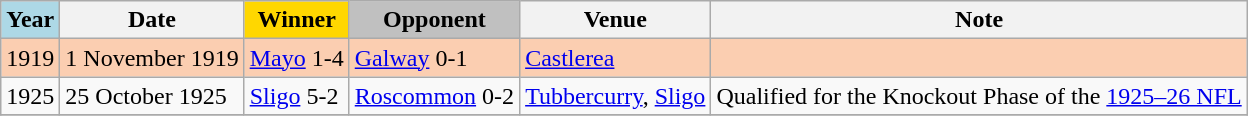<table class="wikitable">
<tr>
<th style="background:lightblue;">Year</th>
<th>Date</th>
<th style="background:gold;">Winner</th>
<th style="background:silver;">Opponent</th>
<th>Venue</th>
<th>Note</th>
</tr>
<tr>
<td bgcolor="#FBCEB1">1919</td>
<td bgcolor="#FBCEB1">1 November 1919</td>
<td bgcolor="#FBCEB1"><a href='#'>Mayo</a> 1-4</td>
<td bgcolor="#FBCEB1"><a href='#'>Galway</a> 0-1</td>
<td bgcolor="#FBCEB1"><a href='#'>Castlerea</a></td>
<td bgcolor="#FBCEB1"></td>
</tr>
<tr>
<td>1925</td>
<td>25 October 1925</td>
<td><a href='#'>Sligo</a> 5-2</td>
<td><a href='#'>Roscommon</a> 0-2</td>
<td><a href='#'>Tubbercurry</a>, <a href='#'>Sligo</a></td>
<td>Qualified for the Knockout Phase of the <a href='#'>1925–26 NFL</a></td>
</tr>
<tr>
</tr>
</table>
